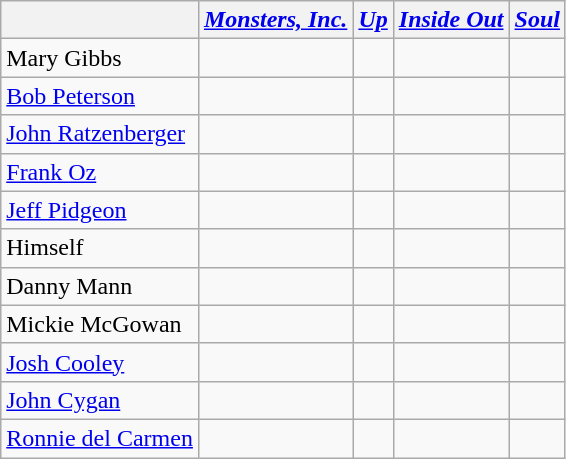<table class="wikitable">
<tr>
<th></th>
<th><em><a href='#'>Monsters, Inc.</a></em></th>
<th><em><a href='#'>Up</a></em></th>
<th><em><a href='#'>Inside Out</a></em></th>
<th><em><a href='#'>Soul</a></em></th>
</tr>
<tr>
<td>Mary Gibbs</td>
<td></td>
<td></td>
<td></td>
<td></td>
</tr>
<tr>
<td><a href='#'>Bob Peterson</a></td>
<td></td>
<td></td>
<td></td>
<td></td>
</tr>
<tr>
<td><a href='#'>John Ratzenberger</a></td>
<td></td>
<td></td>
<td></td>
<td></td>
</tr>
<tr>
<td><a href='#'>Frank Oz</a></td>
<td></td>
<td></td>
<td></td>
<td></td>
</tr>
<tr>
<td><a href='#'>Jeff Pidgeon</a></td>
<td></td>
<td></td>
<td></td>
<td></td>
</tr>
<tr>
<td>Himself</td>
<td></td>
<td></td>
<td></td>
<td></td>
</tr>
<tr>
<td>Danny Mann</td>
<td></td>
<td></td>
<td></td>
<td></td>
</tr>
<tr>
<td>Mickie McGowan</td>
<td></td>
<td></td>
<td></td>
<td></td>
</tr>
<tr>
<td><a href='#'>Josh Cooley</a></td>
<td></td>
<td></td>
<td></td>
<td></td>
</tr>
<tr>
<td><a href='#'>John Cygan</a></td>
<td></td>
<td></td>
<td></td>
<td></td>
</tr>
<tr>
<td><a href='#'>Ronnie del Carmen</a></td>
<td></td>
<td></td>
<td></td>
<td></td>
</tr>
</table>
